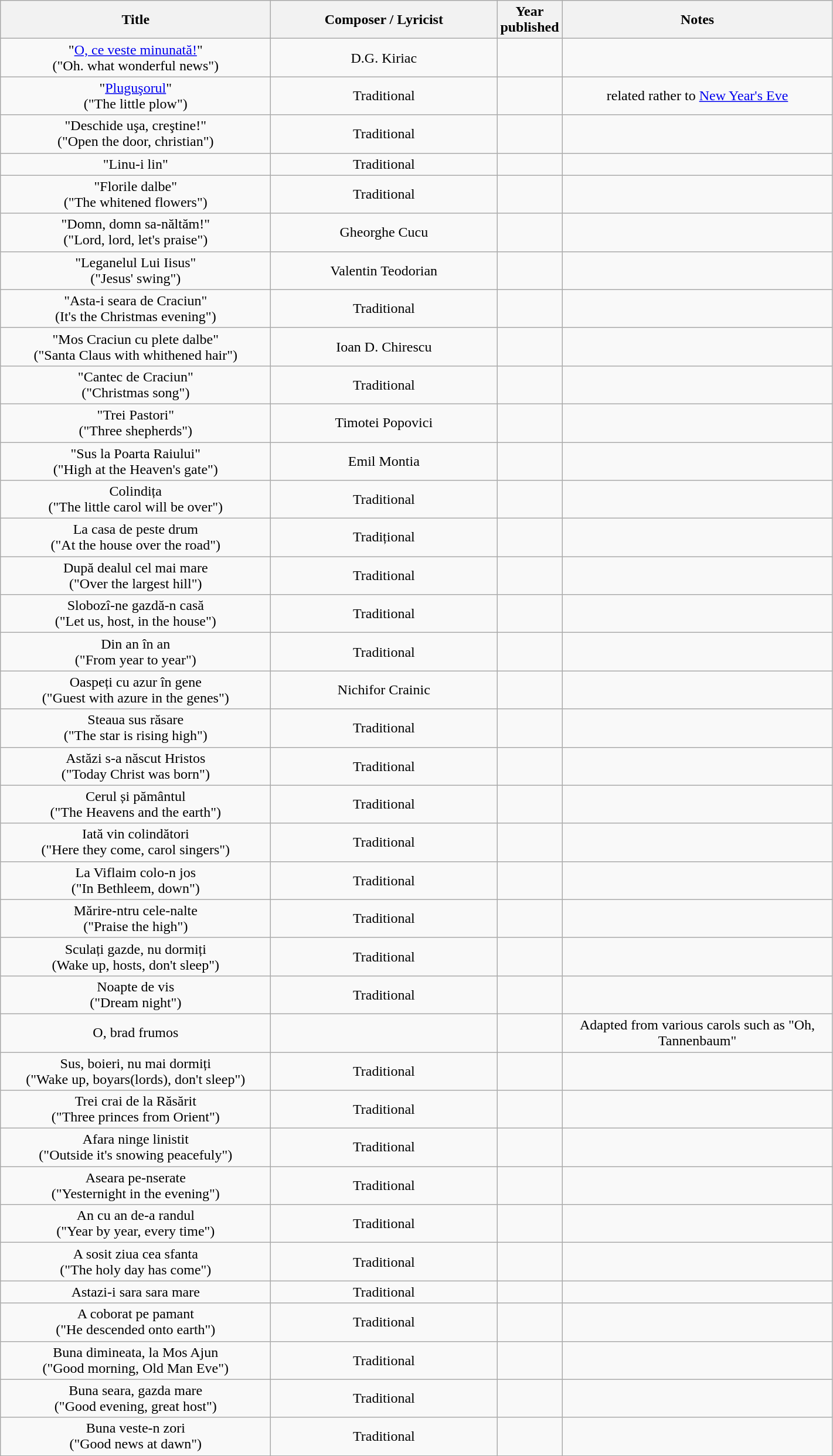<table class="wikitable" style="text-align:center;">
<tr>
<th width="300">Title</th>
<th width="250">Composer / Lyricist</th>
<th width="20">Year published</th>
<th width="300">Notes</th>
</tr>
<tr>
<td>"<a href='#'>O, ce veste minunată!</a>"<br>("Oh. what wonderful news")</td>
<td>D.G. Kiriac</td>
<td></td>
<td></td>
</tr>
<tr>
<td>"<a href='#'>Pluguşorul</a>"<br>("The little plow")</td>
<td>Traditional</td>
<td></td>
<td>related rather to <a href='#'>New Year's Eve</a></td>
</tr>
<tr>
<td>"Deschide uşa, creştine!"<br>("Open the door, christian")</td>
<td>Traditional</td>
<td></td>
<td></td>
</tr>
<tr>
<td>"Linu-i lin"</td>
<td>Traditional</td>
<td></td>
<td></td>
</tr>
<tr>
<td>"Florile dalbe"<br>("The whitened flowers")</td>
<td>Traditional</td>
<td></td>
<td></td>
</tr>
<tr>
<td>"Domn, domn sa-năltăm!"<br>("Lord, lord, let's praise")</td>
<td>Gheorghe Cucu</td>
<td></td>
<td></td>
</tr>
<tr>
<td>"Leganelul Lui Iisus"<br>("Jesus' swing")</td>
<td>Valentin Teodorian</td>
<td></td>
<td></td>
</tr>
<tr>
<td>"Asta-i seara de Craciun"<br>(It's the Christmas evening")</td>
<td>Traditional</td>
<td></td>
<td></td>
</tr>
<tr>
<td>"Mos Craciun cu plete dalbe"<br>("Santa Claus with whithened hair")</td>
<td>Ioan D. Chirescu</td>
<td></td>
<td></td>
</tr>
<tr>
<td>"Cantec de Craciun"<br>("Christmas song")</td>
<td>Traditional</td>
<td></td>
<td></td>
</tr>
<tr>
<td>"Trei Pastori"<br>("Three shepherds")</td>
<td>Timotei Popovici</td>
<td></td>
<td></td>
</tr>
<tr>
<td>"Sus la Poarta Raiului"<br>("High at the Heaven's gate")</td>
<td>Emil Montia</td>
<td></td>
<td></td>
</tr>
<tr>
<td>Colindița<br>("The little carol will be over")</td>
<td>Traditional</td>
<td></td>
<td></td>
</tr>
<tr>
<td>La casa de peste drum<br>("At the house over the road")</td>
<td>Tradițional</td>
<td></td>
<td></td>
</tr>
<tr>
<td>După dealul cel mai mare<br>("Over the largest hill")</td>
<td>Traditional</td>
<td></td>
<td></td>
</tr>
<tr>
<td>Slobozî-ne gazdă-n casă<br>("Let us, host, in the house")</td>
<td>Traditional</td>
<td></td>
<td></td>
</tr>
<tr>
<td>Din an în an<br>("From year to year")</td>
<td>Traditional</td>
<td></td>
<td></td>
</tr>
<tr>
<td>Oaspeți cu azur în gene<br>("Guest with azure in the genes")</td>
<td>Nichifor Crainic</td>
<td></td>
<td></td>
</tr>
<tr>
<td>Steaua sus răsare<br>("The star is rising high")</td>
<td>Traditional</td>
<td></td>
<td></td>
</tr>
<tr>
<td>Astăzi s-a născut Hristos<br>("Today Christ was born")</td>
<td>Traditional</td>
<td></td>
<td></td>
</tr>
<tr>
<td>Cerul și pământul<br>("The Heavens and the earth")</td>
<td>Traditional</td>
<td></td>
<td></td>
</tr>
<tr>
<td>Iată vin colindători<br>("Here they come, carol singers")</td>
<td>Traditional</td>
<td></td>
<td></td>
</tr>
<tr>
<td>La Viflaim colo-n jos<br>("In Bethleem, down")</td>
<td>Traditional</td>
<td></td>
<td></td>
</tr>
<tr>
<td>Mărire-ntru cele-nalte<br>("Praise the high")</td>
<td>Traditional</td>
<td></td>
<td></td>
</tr>
<tr>
<td>Sculați gazde, nu dormiți<br>(Wake up, hosts, don't sleep")</td>
<td>Traditional</td>
<td></td>
<td></td>
</tr>
<tr>
<td>Noapte de vis<br>("Dream night")</td>
<td>Traditional</td>
<td></td>
<td></td>
</tr>
<tr>
<td>O, brad frumos</td>
<td></td>
<td></td>
<td>Adapted from various carols such as "Oh, Tannenbaum"</td>
</tr>
<tr>
<td>Sus, boieri, nu mai dormiți<br>("Wake up, boyars(lords), don't sleep")</td>
<td>Traditional</td>
<td></td>
<td></td>
</tr>
<tr>
<td>Trei crai de la Răsărit<br>("Three princes from Orient")</td>
<td>Traditional</td>
<td></td>
<td></td>
</tr>
<tr>
<td>Afara ninge linistit<br>("Outside it's snowing peacefuly")</td>
<td>Traditional</td>
<td></td>
<td></td>
</tr>
<tr>
<td>Aseara pe-nserate<br>("Yesternight in the evening")</td>
<td>Traditional</td>
<td></td>
<td></td>
</tr>
<tr>
<td>An cu an de-a randul<br>("Year by year, every time")</td>
<td>Traditional</td>
<td></td>
<td></td>
</tr>
<tr>
<td>A sosit ziua cea sfanta<br>("The holy day has come")</td>
<td>Traditional</td>
<td></td>
<td></td>
</tr>
<tr>
<td>Astazi-i sara sara mare</td>
<td>Traditional</td>
<td></td>
<td></td>
</tr>
<tr>
<td>A coborat pe pamant<br>("He descended onto earth")</td>
<td>Traditional</td>
<td></td>
<td></td>
</tr>
<tr>
<td>Buna dimineata, la Mos Ajun<br>("Good morning, Old Man Eve")</td>
<td>Traditional</td>
<td></td>
<td></td>
</tr>
<tr>
<td>Buna seara, gazda mare<br>("Good evening, great host")</td>
<td>Traditional</td>
<td></td>
<td></td>
</tr>
<tr>
<td>Buna veste-n zori<br>("Good news at dawn")</td>
<td>Traditional</td>
<td></td>
<td></td>
</tr>
</table>
